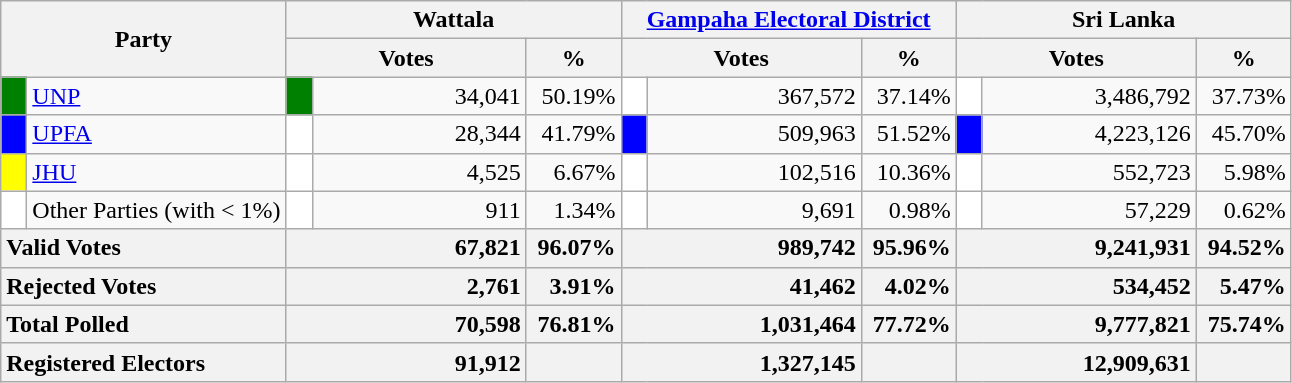<table class="wikitable">
<tr>
<th colspan="2" width="144px"rowspan="2">Party</th>
<th colspan="3" width="216px">Wattala</th>
<th colspan="3" width="216px"><a href='#'>Gampaha Electoral District</a></th>
<th colspan="3" width="216px">Sri Lanka</th>
</tr>
<tr>
<th colspan="2" width="144px">Votes</th>
<th>%</th>
<th colspan="2" width="144px">Votes</th>
<th>%</th>
<th colspan="2" width="144px">Votes</th>
<th>%</th>
</tr>
<tr>
<td style="background-color:green;" width="10px"></td>
<td style="text-align:left;"><a href='#'>UNP</a></td>
<td style="background-color:green;" width="10px"></td>
<td style="text-align:right;">34,041</td>
<td style="text-align:right;">50.19%</td>
<td style="background-color:white;" width="10px"></td>
<td style="text-align:right;">367,572</td>
<td style="text-align:right;">37.14%</td>
<td style="background-color:white;" width="10px"></td>
<td style="text-align:right;">3,486,792</td>
<td style="text-align:right;">37.73%</td>
</tr>
<tr>
<td style="background-color:blue;" width="10px"></td>
<td style="text-align:left;"><a href='#'>UPFA</a></td>
<td style="background-color:white;" width="10px"></td>
<td style="text-align:right;">28,344</td>
<td style="text-align:right;">41.79%</td>
<td style="background-color:blue;" width="10px"></td>
<td style="text-align:right;">509,963</td>
<td style="text-align:right;">51.52%</td>
<td style="background-color:blue;" width="10px"></td>
<td style="text-align:right;">4,223,126</td>
<td style="text-align:right;">45.70%</td>
</tr>
<tr>
<td style="background-color:yellow;" width="10px"></td>
<td style="text-align:left;"><a href='#'>JHU</a></td>
<td style="background-color:white;" width="10px"></td>
<td style="text-align:right;">4,525</td>
<td style="text-align:right;">6.67%</td>
<td style="background-color:white;" width="10px"></td>
<td style="text-align:right;">102,516</td>
<td style="text-align:right;">10.36%</td>
<td style="background-color:white;" width="10px"></td>
<td style="text-align:right;">552,723</td>
<td style="text-align:right;">5.98%</td>
</tr>
<tr>
<td style="background-color:white;" width="10px"></td>
<td style="text-align:left;">Other Parties (with < 1%)</td>
<td style="background-color:white;" width="10px"></td>
<td style="text-align:right;">911</td>
<td style="text-align:right;">1.34%</td>
<td style="background-color:white;" width="10px"></td>
<td style="text-align:right;">9,691</td>
<td style="text-align:right;">0.98%</td>
<td style="background-color:white;" width="10px"></td>
<td style="text-align:right;">57,229</td>
<td style="text-align:right;">0.62%</td>
</tr>
<tr>
<th colspan="2" width="144px"style="text-align:left;">Valid Votes</th>
<th style="text-align:right;"colspan="2" width="144px">67,821</th>
<th style="text-align:right;">96.07%</th>
<th style="text-align:right;"colspan="2" width="144px">989,742</th>
<th style="text-align:right;">95.96%</th>
<th style="text-align:right;"colspan="2" width="144px">9,241,931</th>
<th style="text-align:right;">94.52%</th>
</tr>
<tr>
<th colspan="2" width="144px"style="text-align:left;">Rejected Votes</th>
<th style="text-align:right;"colspan="2" width="144px">2,761</th>
<th style="text-align:right;">3.91%</th>
<th style="text-align:right;"colspan="2" width="144px">41,462</th>
<th style="text-align:right;">4.02%</th>
<th style="text-align:right;"colspan="2" width="144px">534,452</th>
<th style="text-align:right;">5.47%</th>
</tr>
<tr>
<th colspan="2" width="144px"style="text-align:left;">Total Polled</th>
<th style="text-align:right;"colspan="2" width="144px">70,598</th>
<th style="text-align:right;">76.81%</th>
<th style="text-align:right;"colspan="2" width="144px">1,031,464</th>
<th style="text-align:right;">77.72%</th>
<th style="text-align:right;"colspan="2" width="144px">9,777,821</th>
<th style="text-align:right;">75.74%</th>
</tr>
<tr>
<th colspan="2" width="144px"style="text-align:left;">Registered Electors</th>
<th style="text-align:right;"colspan="2" width="144px">91,912</th>
<th></th>
<th style="text-align:right;"colspan="2" width="144px">1,327,145</th>
<th></th>
<th style="text-align:right;"colspan="2" width="144px">12,909,631</th>
<th></th>
</tr>
</table>
